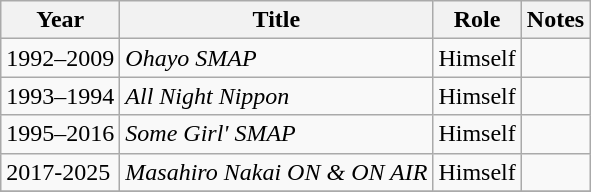<table class="wikitable">
<tr>
<th>Year</th>
<th>Title</th>
<th>Role</th>
<th>Notes</th>
</tr>
<tr>
<td>1992–2009</td>
<td><em>Ohayo SMAP</em></td>
<td>Himself</td>
<td></td>
</tr>
<tr>
<td>1993–1994</td>
<td><em>All Night Nippon</em></td>
<td>Himself</td>
<td></td>
</tr>
<tr>
<td>1995–2016</td>
<td><em>Some Girl' SMAP</em></td>
<td>Himself</td>
<td></td>
</tr>
<tr>
<td>2017-2025</td>
<td><em>Masahiro Nakai ON & ON AIR</em></td>
<td>Himself</td>
<td></td>
</tr>
<tr>
</tr>
</table>
